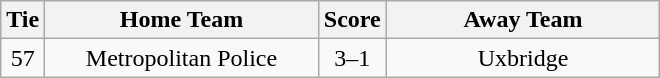<table class="wikitable" style="text-align:center;">
<tr>
<th width=20>Tie</th>
<th width=175>Home Team</th>
<th width=20>Score</th>
<th width=175>Away Team</th>
</tr>
<tr>
<td>57</td>
<td>Metropolitan Police</td>
<td>3–1</td>
<td>Uxbridge</td>
</tr>
</table>
